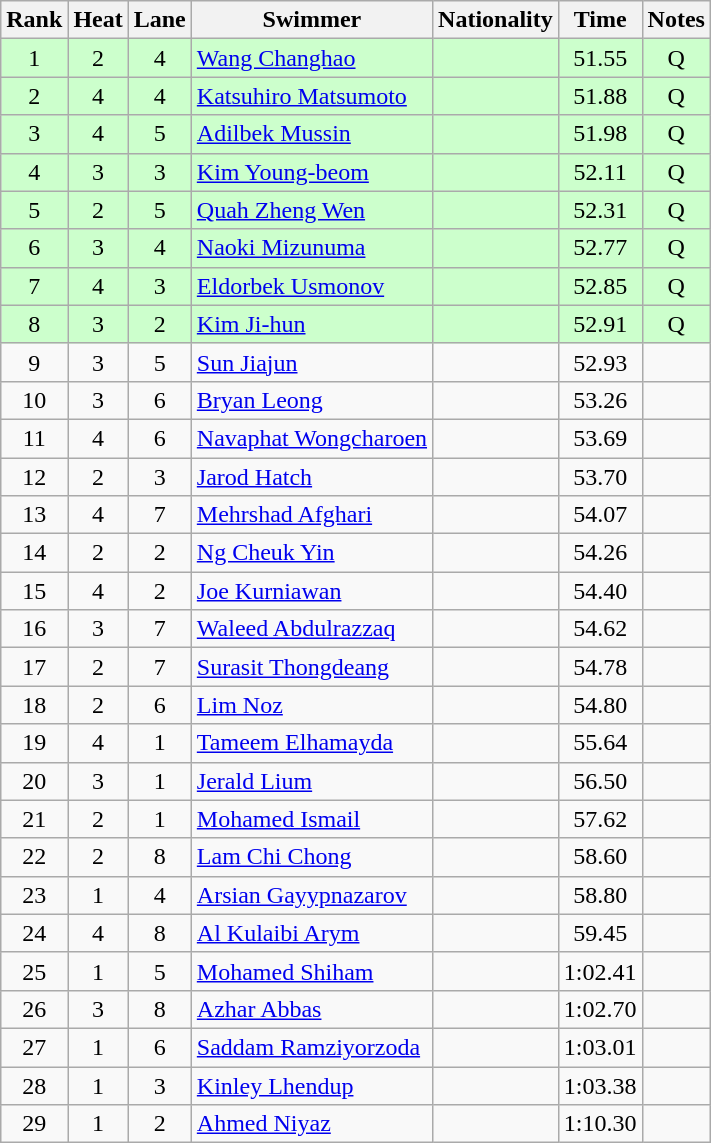<table class="wikitable sortable" style="text-align:center">
<tr>
<th>Rank</th>
<th>Heat</th>
<th>Lane</th>
<th>Swimmer</th>
<th>Nationality</th>
<th>Time</th>
<th>Notes</th>
</tr>
<tr bgcolor=ccffcc>
<td>1</td>
<td>2</td>
<td>4</td>
<td align=left><a href='#'>Wang Changhao</a></td>
<td align=left></td>
<td>51.55</td>
<td>Q</td>
</tr>
<tr bgcolor=ccffcc>
<td>2</td>
<td>4</td>
<td>4</td>
<td align=left><a href='#'>Katsuhiro Matsumoto</a></td>
<td align=left></td>
<td>51.88</td>
<td>Q</td>
</tr>
<tr bgcolor=ccffcc>
<td>3</td>
<td>4</td>
<td>5</td>
<td align=left><a href='#'>Adilbek Mussin</a></td>
<td align=left></td>
<td>51.98</td>
<td>Q</td>
</tr>
<tr bgcolor=ccffcc>
<td>4</td>
<td>3</td>
<td>3</td>
<td align=left><a href='#'>Kim Young-beom</a></td>
<td align=left></td>
<td>52.11</td>
<td>Q</td>
</tr>
<tr bgcolor=ccffcc>
<td>5</td>
<td>2</td>
<td>5</td>
<td align=left><a href='#'>Quah Zheng Wen</a></td>
<td align=left></td>
<td>52.31</td>
<td>Q</td>
</tr>
<tr bgcolor=ccffcc>
<td>6</td>
<td>3</td>
<td>4</td>
<td align=left><a href='#'>Naoki Mizunuma</a></td>
<td align=left></td>
<td>52.77</td>
<td>Q</td>
</tr>
<tr bgcolor=ccffcc>
<td>7</td>
<td>4</td>
<td>3</td>
<td align=left><a href='#'>Eldorbek Usmonov</a></td>
<td align=left></td>
<td>52.85</td>
<td>Q</td>
</tr>
<tr bgcolor=ccffcc>
<td>8</td>
<td>3</td>
<td>2</td>
<td align=left><a href='#'>Kim Ji-hun</a></td>
<td align=left></td>
<td>52.91</td>
<td>Q</td>
</tr>
<tr>
<td>9</td>
<td>3</td>
<td>5</td>
<td align=left><a href='#'>Sun Jiajun</a></td>
<td align=left></td>
<td>52.93</td>
<td></td>
</tr>
<tr>
<td>10</td>
<td>3</td>
<td>6</td>
<td align=left><a href='#'>Bryan Leong</a></td>
<td align=left></td>
<td>53.26</td>
<td></td>
</tr>
<tr>
<td>11</td>
<td>4</td>
<td>6</td>
<td align=left><a href='#'>Navaphat Wongcharoen</a></td>
<td align=left></td>
<td>53.69</td>
<td></td>
</tr>
<tr>
<td>12</td>
<td>2</td>
<td>3</td>
<td align=left><a href='#'>Jarod Hatch</a></td>
<td align=left></td>
<td>53.70</td>
<td></td>
</tr>
<tr>
<td>13</td>
<td>4</td>
<td>7</td>
<td align=left><a href='#'>Mehrshad Afghari</a></td>
<td align=left></td>
<td>54.07</td>
<td></td>
</tr>
<tr>
<td>14</td>
<td>2</td>
<td>2</td>
<td align=left><a href='#'>Ng Cheuk Yin</a></td>
<td align=left></td>
<td>54.26</td>
<td></td>
</tr>
<tr>
<td>15</td>
<td>4</td>
<td>2</td>
<td align=left><a href='#'>Joe Kurniawan</a></td>
<td align=left></td>
<td>54.40</td>
<td></td>
</tr>
<tr>
<td>16</td>
<td>3</td>
<td>7</td>
<td align=left><a href='#'>Waleed Abdulrazzaq</a></td>
<td align=left></td>
<td>54.62</td>
<td></td>
</tr>
<tr>
<td>17</td>
<td>2</td>
<td>7</td>
<td align=left><a href='#'>Surasit Thongdeang</a></td>
<td align=left></td>
<td>54.78</td>
<td></td>
</tr>
<tr>
<td>18</td>
<td>2</td>
<td>6</td>
<td align=left><a href='#'>Lim Noz</a></td>
<td align=left></td>
<td>54.80</td>
<td></td>
</tr>
<tr>
<td>19</td>
<td>4</td>
<td>1</td>
<td align=left><a href='#'>Tameem Elhamayda</a></td>
<td align=left></td>
<td>55.64</td>
<td></td>
</tr>
<tr>
<td>20</td>
<td>3</td>
<td>1</td>
<td align=left><a href='#'>Jerald Lium</a></td>
<td align=left></td>
<td>56.50</td>
<td></td>
</tr>
<tr>
<td>21</td>
<td>2</td>
<td>1</td>
<td align=left><a href='#'>Mohamed Ismail</a></td>
<td align=left></td>
<td>57.62</td>
<td></td>
</tr>
<tr>
<td>22</td>
<td>2</td>
<td>8</td>
<td align=left><a href='#'>Lam Chi Chong</a></td>
<td align=left></td>
<td>58.60</td>
<td></td>
</tr>
<tr>
<td>23</td>
<td>1</td>
<td>4</td>
<td align=left><a href='#'>Arsian Gayypnazarov</a></td>
<td align=left></td>
<td>58.80</td>
<td></td>
</tr>
<tr>
<td>24</td>
<td>4</td>
<td>8</td>
<td align=left><a href='#'>Al Kulaibi Arym</a></td>
<td align=left></td>
<td>59.45</td>
<td></td>
</tr>
<tr>
<td>25</td>
<td>1</td>
<td>5</td>
<td align=left><a href='#'>Mohamed Shiham</a></td>
<td align=left></td>
<td>1:02.41</td>
<td></td>
</tr>
<tr>
<td>26</td>
<td>3</td>
<td>8</td>
<td align=left><a href='#'>Azhar Abbas</a></td>
<td align=left></td>
<td>1:02.70</td>
<td></td>
</tr>
<tr>
<td>27</td>
<td>1</td>
<td>6</td>
<td align=left><a href='#'>Saddam Ramziyorzoda</a></td>
<td align=left></td>
<td>1:03.01</td>
<td></td>
</tr>
<tr>
<td>28</td>
<td>1</td>
<td>3</td>
<td align=left><a href='#'>Kinley Lhendup</a></td>
<td align=left></td>
<td>1:03.38</td>
<td></td>
</tr>
<tr>
<td>29</td>
<td>1</td>
<td>2</td>
<td align=left><a href='#'>Ahmed Niyaz</a></td>
<td align=left></td>
<td>1:10.30</td>
<td></td>
</tr>
</table>
